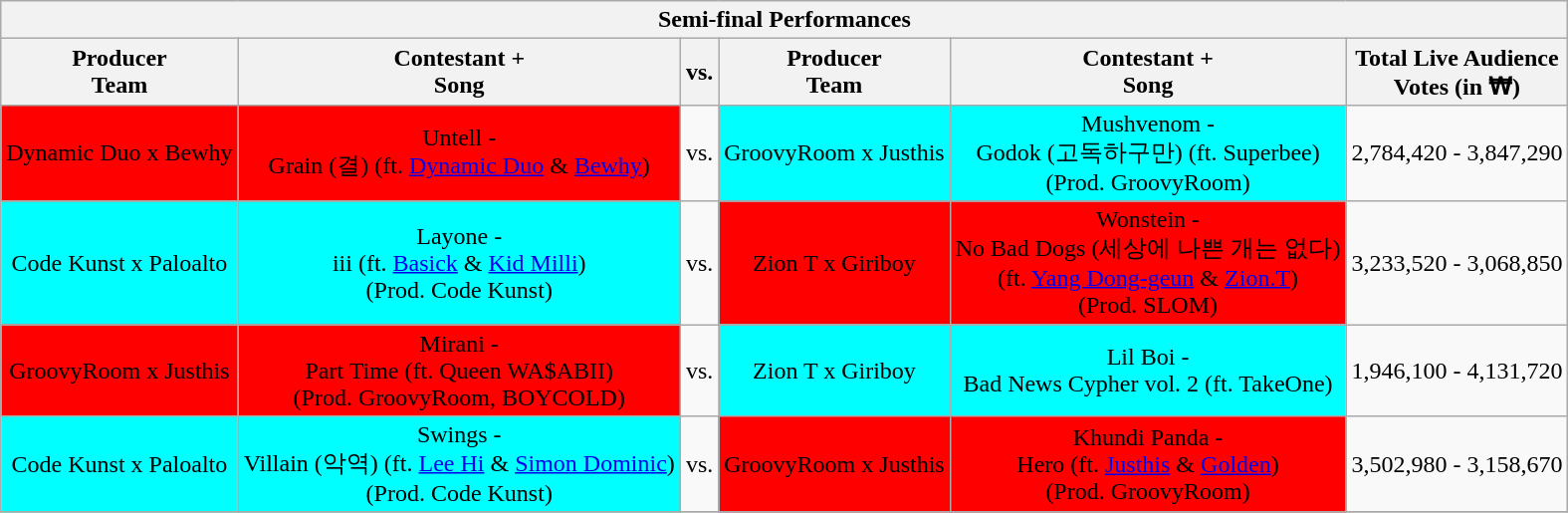<table class="wikitable" style="text-align:center" border="2">
<tr>
<th colspan="7">Semi-final Performances</th>
</tr>
<tr>
<th>Producer <br> Team</th>
<th>Contestant + <br> Song</th>
<th>vs.</th>
<th>Producer<br>Team</th>
<th>Contestant +<br>Song</th>
<th>Total Live Audience<br>Votes (in ₩)</th>
</tr>
<tr>
<td style="background:red">Dynamic Duo x Bewhy</td>
<td style="background:red">Untell -<br>Grain (결) (ft. <a href='#'>Dynamic Duo</a> & <a href='#'>Bewhy</a>)</td>
<td>vs.</td>
<td style="background:aqua">GroovyRoom x Justhis</td>
<td style="background:aqua">Mushvenom - <br>Godok (고독하구만) (ft. Superbee)<br>(Prod. GroovyRoom)</td>
<td>2,784,420 - 3,847,290</td>
</tr>
<tr>
<td style="background:aqua">Code Kunst x Paloalto</td>
<td style="background:aqua">Layone -<br>iii (ft. <a href='#'>Basick</a> & <a href='#'>Kid Milli</a>)<br>(Prod. Code Kunst)</td>
<td>vs.</td>
<td style="background:red">Zion T x Giriboy</td>
<td style="background:red">Wonstein -<br>No Bad Dogs (세상에 나쁜 개는 없다) <br> (ft. <a href='#'>Yang Dong-geun</a> & <a href='#'>Zion.T</a>)<br> (Prod. SLOM)</td>
<td>3,233,520 - 3,068,850</td>
</tr>
<tr>
<td style="background:red">GroovyRoom x Justhis</td>
<td style="background:red">Mirani -<br>Part Time (ft. Queen WA$ABII)<br>(Prod. GroovyRoom, BOYCOLD)</td>
<td>vs.</td>
<td style="background:aqua">Zion T x Giriboy</td>
<td style="background:aqua">Lil Boi -<br>Bad News Cypher vol. 2 (ft. TakeOne)</td>
<td>1,946,100 - 4,131,720</td>
</tr>
<tr>
<td style="background:aqua">Code Kunst x Paloalto</td>
<td style="background:aqua">Swings -<br>Villain (악역) (ft. <a href='#'>Lee Hi</a> & <a href='#'>Simon Dominic</a>)<br>(Prod. Code Kunst)</td>
<td>vs.</td>
<td style="background:red">GroovyRoom x Justhis</td>
<td style="background:red">Khundi Panda -<br>Hero (ft. <a href='#'>Justhis</a> & <a href='#'>Golden</a>)<br>(Prod. GroovyRoom)</td>
<td>3,502,980 - 3,158,670</td>
</tr>
<tr>
</tr>
</table>
